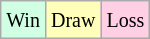<table class="wikitable">
<tr>
<td style="background-color: #d0ffe3;"><small>Win</small></td>
<td style="background-color: #FFFFBB;"><small>Draw</small></td>
<td style="background-color: #ffd0e3;"><small>Loss</small></td>
</tr>
</table>
